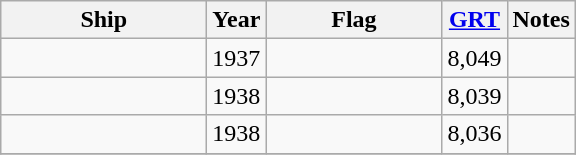<table class="wikitable sortable">
<tr>
<th scope="col" width="130px">Ship</th>
<th scope="col" width="20px">Year</th>
<th scope="col" width="110px">Flag</th>
<th scope="col" width="30px"><a href='#'>GRT</a></th>
<th>Notes</th>
</tr>
<tr>
<td align="left"></td>
<td align="left">1937</td>
<td align="left"></td>
<td align="right">8,049</td>
<td align="left"></td>
</tr>
<tr>
<td align="left"></td>
<td align="left">1938</td>
<td align="left"></td>
<td align="right">8,039</td>
<td align="left"></td>
</tr>
<tr>
<td align="left"></td>
<td align="left">1938</td>
<td align="left"></td>
<td align="right">8,036</td>
<td align="left"></td>
</tr>
<tr>
</tr>
</table>
